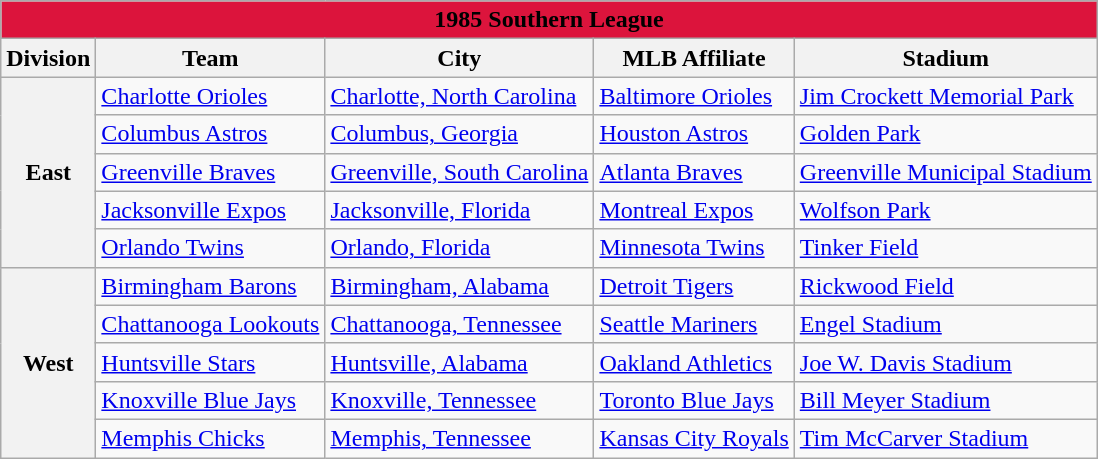<table class="wikitable" style="width:auto">
<tr>
<td bgcolor="#DC143C" align="center" colspan="7"><strong><span>1985 Southern League</span></strong></td>
</tr>
<tr>
<th>Division</th>
<th>Team</th>
<th>City</th>
<th>MLB Affiliate</th>
<th>Stadium</th>
</tr>
<tr>
<th rowspan="5">East</th>
<td><a href='#'>Charlotte Orioles</a></td>
<td><a href='#'>Charlotte, North Carolina</a></td>
<td><a href='#'>Baltimore Orioles</a></td>
<td><a href='#'>Jim Crockett Memorial Park</a></td>
</tr>
<tr>
<td><a href='#'>Columbus Astros</a></td>
<td><a href='#'>Columbus, Georgia</a></td>
<td><a href='#'>Houston Astros</a></td>
<td><a href='#'>Golden Park</a></td>
</tr>
<tr>
<td><a href='#'>Greenville Braves</a></td>
<td><a href='#'>Greenville, South Carolina</a></td>
<td><a href='#'>Atlanta Braves</a></td>
<td><a href='#'>Greenville Municipal Stadium</a></td>
</tr>
<tr>
<td><a href='#'>Jacksonville Expos</a></td>
<td><a href='#'>Jacksonville, Florida</a></td>
<td><a href='#'>Montreal Expos</a></td>
<td><a href='#'>Wolfson Park</a></td>
</tr>
<tr>
<td><a href='#'>Orlando Twins</a></td>
<td><a href='#'>Orlando, Florida</a></td>
<td><a href='#'>Minnesota Twins</a></td>
<td><a href='#'>Tinker Field</a></td>
</tr>
<tr>
<th rowspan="5">West</th>
<td><a href='#'>Birmingham Barons</a></td>
<td><a href='#'>Birmingham, Alabama</a></td>
<td><a href='#'>Detroit Tigers</a></td>
<td><a href='#'>Rickwood Field</a></td>
</tr>
<tr>
<td><a href='#'>Chattanooga Lookouts</a></td>
<td><a href='#'>Chattanooga, Tennessee</a></td>
<td><a href='#'>Seattle Mariners</a></td>
<td><a href='#'>Engel Stadium</a></td>
</tr>
<tr>
<td><a href='#'>Huntsville Stars</a></td>
<td><a href='#'>Huntsville, Alabama</a></td>
<td><a href='#'>Oakland Athletics</a></td>
<td><a href='#'>Joe W. Davis Stadium</a></td>
</tr>
<tr>
<td><a href='#'>Knoxville Blue Jays</a></td>
<td><a href='#'>Knoxville, Tennessee</a></td>
<td><a href='#'>Toronto Blue Jays</a></td>
<td><a href='#'>Bill Meyer Stadium</a></td>
</tr>
<tr>
<td><a href='#'>Memphis Chicks</a></td>
<td><a href='#'>Memphis, Tennessee</a></td>
<td><a href='#'>Kansas City Royals</a></td>
<td><a href='#'>Tim McCarver Stadium</a></td>
</tr>
</table>
